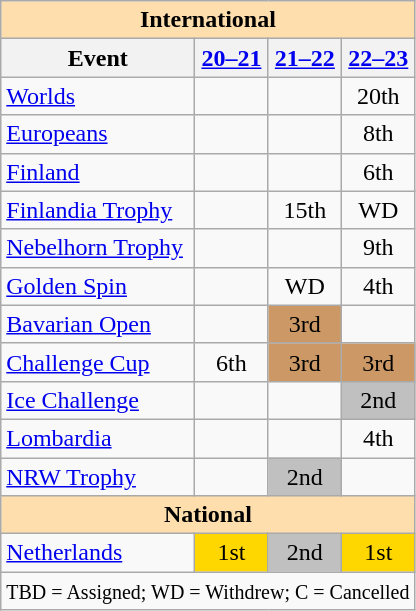<table class="wikitable" style="text-align:center">
<tr>
<th colspan="4" style="background-color: #ffdead; " align="center">International</th>
</tr>
<tr>
<th>Event</th>
<th><a href='#'>20–21</a></th>
<th><a href='#'>21–22</a></th>
<th><a href='#'>22–23</a></th>
</tr>
<tr>
<td align=left><a href='#'>Worlds</a></td>
<td></td>
<td></td>
<td>20th</td>
</tr>
<tr>
<td align=left><a href='#'>Europeans</a></td>
<td></td>
<td></td>
<td>8th</td>
</tr>
<tr>
<td align=left> <a href='#'>Finland</a></td>
<td></td>
<td></td>
<td>6th</td>
</tr>
<tr>
<td align="left"> <a href='#'>Finlandia Trophy</a></td>
<td></td>
<td>15th</td>
<td>WD</td>
</tr>
<tr>
<td align="left"> <a href='#'>Nebelhorn Trophy</a></td>
<td></td>
<td></td>
<td>9th</td>
</tr>
<tr>
<td align="left"> <a href='#'>Golden Spin</a></td>
<td></td>
<td>WD</td>
<td>4th</td>
</tr>
<tr>
<td align="left"><a href='#'>Bavarian Open</a></td>
<td></td>
<td bgcolor="cc9966">3rd</td>
<td></td>
</tr>
<tr>
<td align="left"><a href='#'>Challenge Cup</a></td>
<td>6th</td>
<td bgcolor="cc9966">3rd</td>
<td bgcolor="cc9966">3rd</td>
</tr>
<tr>
<td align="left"><a href='#'>Ice Challenge</a></td>
<td></td>
<td></td>
<td bgcolor="silver">2nd</td>
</tr>
<tr>
<td align="left"><a href='#'>Lombardia</a></td>
<td></td>
<td></td>
<td>4th</td>
</tr>
<tr>
<td align="left"><a href='#'>NRW Trophy</a></td>
<td></td>
<td bgcolor="silver">2nd</td>
<td></td>
</tr>
<tr>
<th colspan="4" style="background-color: #ffdead; " align="center">National</th>
</tr>
<tr>
<td align="left"><a href='#'>Netherlands</a></td>
<td bgcolor="gold">1st</td>
<td bgcolor="silver">2nd</td>
<td bgcolor="gold">1st</td>
</tr>
<tr>
<td colspan="4" align="center"><small> TBD = Assigned; WD = Withdrew; C = Cancelled </small></td>
</tr>
</table>
